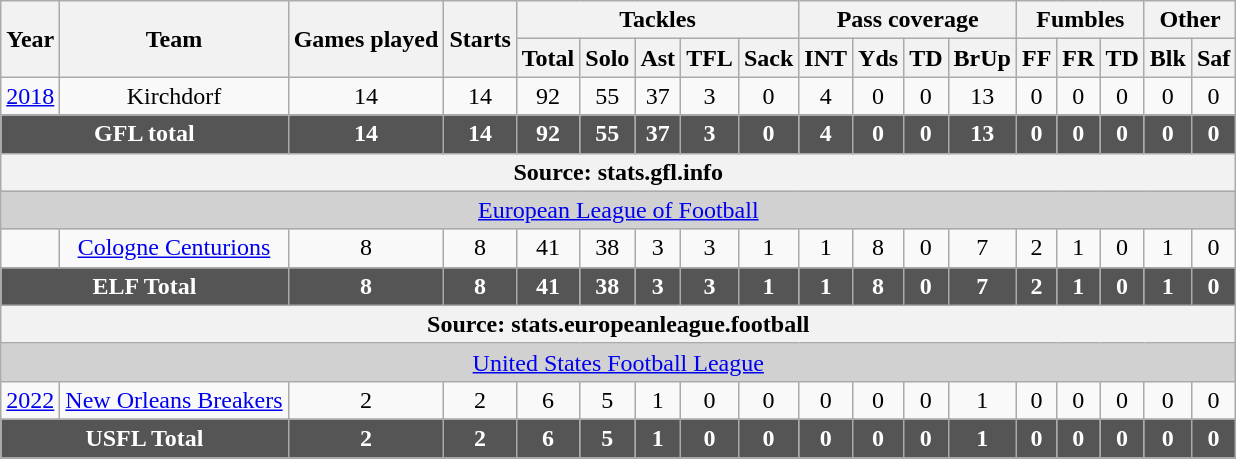<table class="wikitable" style="text-align:center;">
<tr>
<th rowspan="2">Year</th>
<th rowspan="2">Team</th>
<th rowspan="2">Games played</th>
<th rowspan="2">Starts</th>
<th colspan="5">Tackles</th>
<th colspan="4">Pass coverage</th>
<th colspan="3">Fumbles</th>
<th colspan="2">Other</th>
</tr>
<tr>
<th class="explain" title="Solo and assisted tackles">Total</th>
<th>Solo</th>
<th>Ast</th>
<th class="explain" title="Tackles for Loss">TFL</th>
<th>Sack</th>
<th class="explain" title="Interceptions">INT</th>
<th class="explain" title="Yards">Yds</th>
<th><abbr>TD</abbr></th>
<th><abbr>BrUp</abbr></th>
<th><abbr>FF</abbr></th>
<th><abbr>FR</abbr></th>
<th><abbr>TD</abbr></th>
<th><abbr>Blk</abbr></th>
<th><abbr>Saf</abbr></th>
</tr>
<tr>
<td><a href='#'>2018</a></td>
<td>Kirchdorf</td>
<td>14</td>
<td>14</td>
<td>92</td>
<td>55</td>
<td>37</td>
<td>3</td>
<td>0</td>
<td>4</td>
<td>0</td>
<td>0</td>
<td>13</td>
<td>0</td>
<td>0</td>
<td>0</td>
<td>0</td>
<td>0</td>
</tr>
<tr style="background:#555555; font-weight:bold; color:white;">
<td colspan="2">GFL total</td>
<td>14</td>
<td>14</td>
<td>92</td>
<td>55</td>
<td>37</td>
<td>3</td>
<td>0</td>
<td>4</td>
<td>0</td>
<td>0</td>
<td>13</td>
<td>0</td>
<td>0</td>
<td>0</td>
<td>0</td>
<td>0</td>
</tr>
<tr>
<th colspan="18">Source: stats.gfl.info</th>
</tr>
<tr>
<td colspan="18" style="background-color:#D1D1D1"><a href='#'>European League of Football</a> </td>
</tr>
<tr>
<td></td>
<td><a href='#'>Cologne Centurions</a></td>
<td>8</td>
<td>8</td>
<td>41</td>
<td>38</td>
<td>3</td>
<td>3</td>
<td>1</td>
<td>1</td>
<td>8</td>
<td>0</td>
<td>7</td>
<td>2</td>
<td>1</td>
<td>0</td>
<td>1</td>
<td>0</td>
</tr>
<tr>
</tr>
<tr style="background:#555555; font-weight:bold; color:white;">
<td colspan="2">ELF Total</td>
<td>8</td>
<td>8</td>
<td>41</td>
<td>38</td>
<td>3</td>
<td>3</td>
<td>1</td>
<td>1</td>
<td>8</td>
<td>0</td>
<td>7</td>
<td>2</td>
<td>1</td>
<td>0</td>
<td>1</td>
<td>0</td>
</tr>
<tr>
<th colspan="18">Source: stats.europeanleague.football</th>
</tr>
<tr>
<td colspan="18" style="background-color:#D1D1D1"><a href='#'> United States Football League</a></td>
</tr>
<tr>
<td><a href='#'>2022</a></td>
<td><a href='#'>New Orleans Breakers</a></td>
<td>2</td>
<td>2</td>
<td>6</td>
<td>5</td>
<td>1</td>
<td>0</td>
<td>0</td>
<td>0</td>
<td>0</td>
<td>0</td>
<td>1</td>
<td>0</td>
<td>0</td>
<td>0</td>
<td>0</td>
<td>0</td>
</tr>
<tr>
</tr>
<tr style="background:#555555; font-weight:bold; color:white;">
<td colspan="2">USFL Total</td>
<td>2</td>
<td>2</td>
<td>6</td>
<td>5</td>
<td>1</td>
<td>0</td>
<td>0</td>
<td>0</td>
<td>0</td>
<td>0</td>
<td>1</td>
<td>0</td>
<td>0</td>
<td>0</td>
<td>0</td>
<td>0</td>
</tr>
</table>
